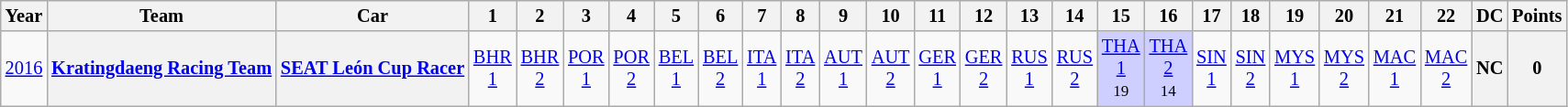<table class="wikitable" style="text-align:center; font-size:85%">
<tr>
<th>Year</th>
<th>Team</th>
<th>Car</th>
<th>1</th>
<th>2</th>
<th>3</th>
<th>4</th>
<th>5</th>
<th>6</th>
<th>7</th>
<th>8</th>
<th>9</th>
<th>10</th>
<th>11</th>
<th>12</th>
<th>13</th>
<th>14</th>
<th>15</th>
<th>16</th>
<th>17</th>
<th>18</th>
<th>19</th>
<th>20</th>
<th>21</th>
<th>22</th>
<th>DC</th>
<th>Points</th>
</tr>
<tr>
<td><a href='#'>2016</a></td>
<th><a href='#'>Kratingdaeng Racing Team</a></th>
<th><a href='#'>SEAT León Cup Racer</a></th>
<td><a href='#'>BHR<br>1</a></td>
<td><a href='#'>BHR<br>2</a></td>
<td><a href='#'>POR<br>1</a></td>
<td><a href='#'>POR<br>2</a></td>
<td><a href='#'>BEL<br>1</a></td>
<td><a href='#'>BEL<br>2</a></td>
<td><a href='#'>ITA<br>1</a></td>
<td><a href='#'>ITA<br>2</a></td>
<td><a href='#'>AUT<br>1</a></td>
<td><a href='#'>AUT<br>2</a></td>
<td><a href='#'>GER<br>1</a></td>
<td><a href='#'>GER<br>2</a></td>
<td><a href='#'>RUS<br>1</a></td>
<td><a href='#'>RUS<br>2</a></td>
<td style="background:#CFCFFF;"><a href='#'>THA<br>1</a><br><small>19</small></td>
<td style="background:#CFCFFF;"><a href='#'>THA<br>2</a><br><small>14</small></td>
<td><a href='#'>SIN<br>1</a></td>
<td><a href='#'>SIN<br>2</a></td>
<td><a href='#'>MYS<br>1</a></td>
<td><a href='#'>MYS<br>2</a></td>
<td><a href='#'>MAC<br>1</a></td>
<td><a href='#'>MAC<br>2</a></td>
<th>NC</th>
<th>0</th>
</tr>
</table>
